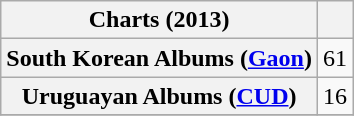<table class="wikitable sortable plainrowheaders" style="text-align:center">
<tr>
<th scope="col">Charts (2013)</th>
<th scope="col"></th>
</tr>
<tr>
<th scope="row">South Korean Albums (<a href='#'>Gaon</a>)<br></th>
<td>61</td>
</tr>
<tr>
<th scope="row">Uruguayan Albums (<a href='#'>CUD</a>)</th>
<td>16</td>
</tr>
<tr>
</tr>
</table>
